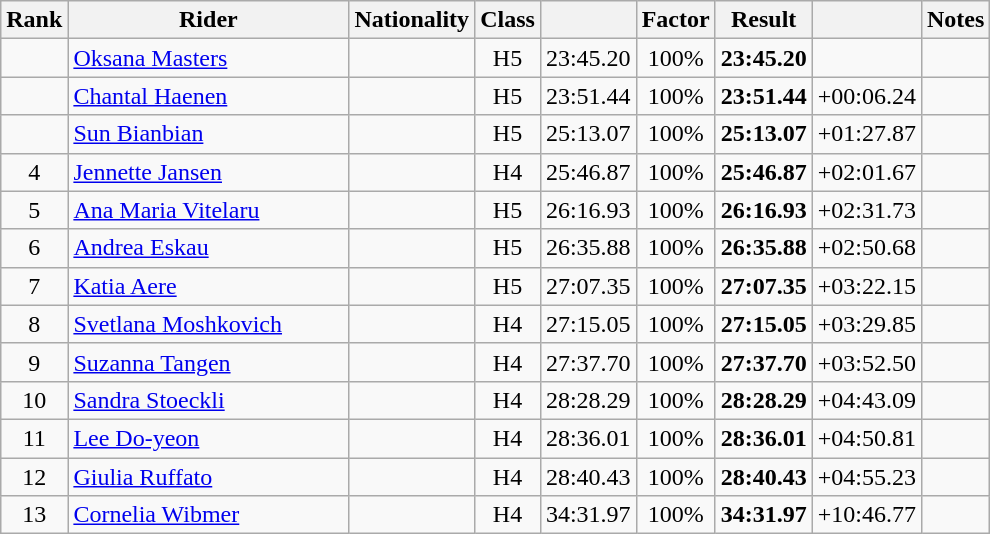<table class="wikitable sortable" style="text-align:center">
<tr>
<th width="20">Rank</th>
<th width="180">Rider</th>
<th>Nationality</th>
<th>Class</th>
<th></th>
<th>Factor</th>
<th>Result</th>
<th></th>
<th>Notes</th>
</tr>
<tr>
<td></td>
<td align="left"><a href='#'>Oksana Masters</a></td>
<td align="left"></td>
<td>H5</td>
<td>23:45.20</td>
<td>100%</td>
<td><strong>23:45.20</strong></td>
<td></td>
<td></td>
</tr>
<tr>
<td></td>
<td align="left"><a href='#'>Chantal Haenen</a></td>
<td align="left"></td>
<td>H5</td>
<td>23:51.44</td>
<td>100%</td>
<td><strong>23:51.44</strong></td>
<td>+00:06.24</td>
<td></td>
</tr>
<tr>
<td></td>
<td align="left"><a href='#'>Sun Bianbian</a></td>
<td align="left"></td>
<td>H5</td>
<td>25:13.07</td>
<td>100%</td>
<td><strong>25:13.07</strong></td>
<td>+01:27.87</td>
<td></td>
</tr>
<tr>
<td>4</td>
<td align="left"><a href='#'>Jennette Jansen</a></td>
<td align="left"></td>
<td>H4</td>
<td>25:46.87</td>
<td>100%</td>
<td><strong>25:46.87</strong></td>
<td>+02:01.67</td>
<td></td>
</tr>
<tr>
<td>5</td>
<td align="left"><a href='#'>Ana Maria Vitelaru</a></td>
<td align="left"></td>
<td>H5</td>
<td>26:16.93</td>
<td>100%</td>
<td><strong>26:16.93</strong></td>
<td>+02:31.73</td>
<td></td>
</tr>
<tr>
<td>6</td>
<td align="left"><a href='#'>Andrea Eskau</a></td>
<td align="left"></td>
<td>H5</td>
<td>26:35.88</td>
<td>100%</td>
<td><strong>26:35.88</strong></td>
<td>+02:50.68</td>
<td></td>
</tr>
<tr>
<td>7</td>
<td align="left"><a href='#'>Katia Aere</a></td>
<td align="left"></td>
<td>H5</td>
<td>27:07.35</td>
<td>100%</td>
<td><strong>27:07.35</strong></td>
<td>+03:22.15</td>
<td></td>
</tr>
<tr>
<td>8</td>
<td align="left"><a href='#'>Svetlana Moshkovich</a></td>
<td align="left"></td>
<td>H4</td>
<td>27:15.05</td>
<td>100%</td>
<td><strong>27:15.05</strong></td>
<td>+03:29.85</td>
<td></td>
</tr>
<tr>
<td>9</td>
<td align="left"><a href='#'>Suzanna Tangen</a></td>
<td align="left"></td>
<td>H4</td>
<td>27:37.70</td>
<td>100%</td>
<td><strong>27:37.70</strong></td>
<td>+03:52.50</td>
<td></td>
</tr>
<tr>
<td>10</td>
<td align="left"><a href='#'>Sandra Stoeckli</a></td>
<td align="left"></td>
<td>H4</td>
<td>28:28.29</td>
<td>100%</td>
<td><strong>28:28.29</strong></td>
<td>+04:43.09</td>
<td></td>
</tr>
<tr>
<td>11</td>
<td align="left"><a href='#'>Lee Do-yeon</a></td>
<td align="left"></td>
<td>H4</td>
<td>28:36.01</td>
<td>100%</td>
<td><strong>28:36.01</strong></td>
<td>+04:50.81</td>
<td></td>
</tr>
<tr>
<td>12</td>
<td align="left"><a href='#'>Giulia Ruffato</a></td>
<td align="left"></td>
<td>H4</td>
<td>28:40.43</td>
<td>100%</td>
<td><strong>28:40.43</strong></td>
<td>+04:55.23</td>
<td></td>
</tr>
<tr>
<td>13</td>
<td align="left"><a href='#'>Cornelia Wibmer</a></td>
<td align="left"></td>
<td>H4</td>
<td>34:31.97</td>
<td>100%</td>
<td><strong>34:31.97</strong></td>
<td>+10:46.77</td>
<td></td>
</tr>
</table>
